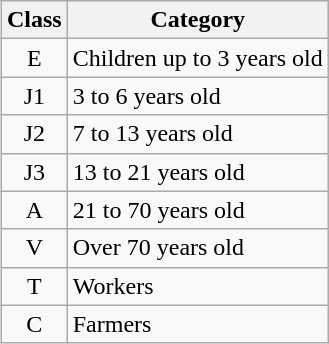<table class="wikitable" style="float:right;margin-left:1em">
<tr>
<th>Class</th>
<th>Category</th>
</tr>
<tr>
<td style="text-align:center;">E</td>
<td>Children up to 3 years old</td>
</tr>
<tr>
<td style="text-align:center;">J1</td>
<td>3 to 6 years old</td>
</tr>
<tr>
<td style="text-align:center;">J2</td>
<td>7 to 13 years old</td>
</tr>
<tr>
<td style="text-align:center;">J3</td>
<td>13 to 21 years old</td>
</tr>
<tr>
<td style="text-align:center;">A</td>
<td>21 to 70 years old</td>
</tr>
<tr>
<td style="text-align:center;">V</td>
<td>Over 70 years old</td>
</tr>
<tr>
<td style="text-align:center;">T</td>
<td>Workers</td>
</tr>
<tr>
<td style="text-align:center;">C</td>
<td>Farmers</td>
</tr>
</table>
